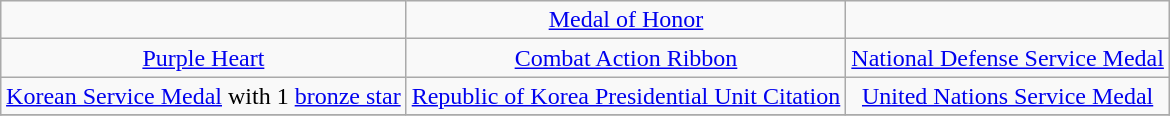<table class="wikitable" style="margin:1em auto; text-align:center;">
<tr>
<td></td>
<td><a href='#'>Medal of Honor</a></td>
<td></td>
</tr>
<tr>
<td><a href='#'>Purple Heart</a></td>
<td><a href='#'>Combat Action Ribbon</a></td>
<td><a href='#'>National Defense Service Medal</a></td>
</tr>
<tr>
<td><a href='#'>Korean Service Medal</a> with 1 <a href='#'>bronze star</a></td>
<td><a href='#'>Republic of Korea Presidential Unit Citation</a></td>
<td><a href='#'>United Nations Service Medal</a></td>
</tr>
<tr>
</tr>
</table>
